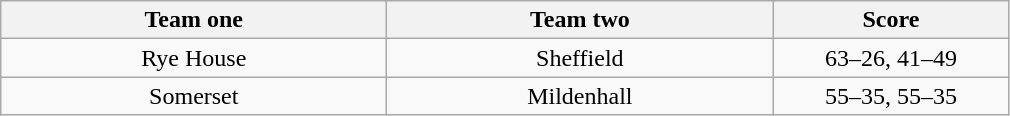<table class="wikitable" style="text-align: center">
<tr>
<th width=250>Team one</th>
<th width=250>Team two</th>
<th width=150>Score</th>
</tr>
<tr>
<td>Rye House</td>
<td>Sheffield</td>
<td>63–26, 41–49</td>
</tr>
<tr>
<td>Somerset</td>
<td>Mildenhall</td>
<td>55–35, 55–35</td>
</tr>
</table>
